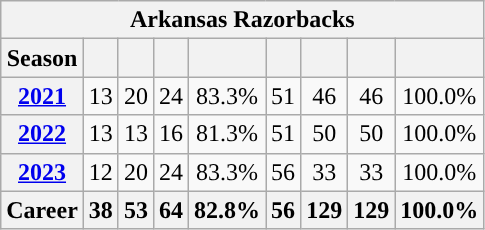<table class="wikitable" style="text-align:center;">
<tr>
<th colspan="16">Arkansas Razorbacks</th>
</tr>
<tr>
<th>Season</th>
<th></th>
<th></th>
<th></th>
<th></th>
<th></th>
<th></th>
<th></th>
<th></th>
</tr>
<tr>
<th><a href='#'>2021</a></th>
<td>13</td>
<td>20</td>
<td>24</td>
<td>83.3%</td>
<td>51</td>
<td>46</td>
<td>46</td>
<td>100.0%</td>
</tr>
<tr>
<th><a href='#'>2022</a></th>
<td>13</td>
<td>13</td>
<td>16</td>
<td>81.3%</td>
<td>51</td>
<td>50</td>
<td>50</td>
<td>100.0%</td>
</tr>
<tr>
<th><a href='#'>2023</a></th>
<td>12</td>
<td>20</td>
<td>24</td>
<td>83.3%</td>
<td>56</td>
<td>33</td>
<td>33</td>
<td>100.0%</td>
</tr>
<tr>
<th>Career</th>
<th>38</th>
<th>53</th>
<th>64</th>
<th>82.8%</th>
<th>56</th>
<th>129</th>
<th>129</th>
<th>100.0%</th>
</tr>
</table>
